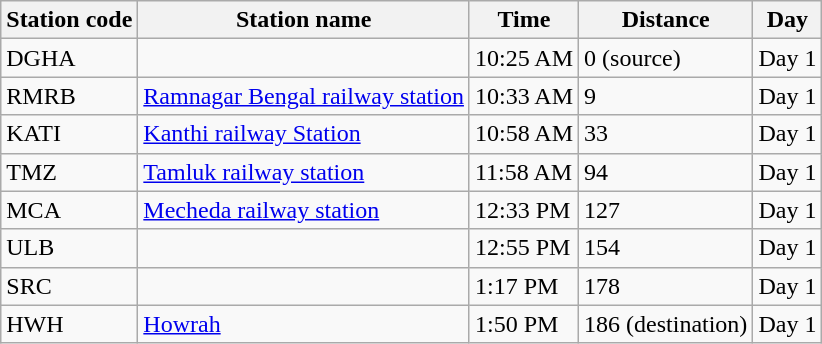<table class="wikitable">
<tr>
<th>Station code</th>
<th>Station name</th>
<th>Time</th>
<th>Distance</th>
<th>Day</th>
</tr>
<tr>
<td>DGHA</td>
<td></td>
<td>10:25 AM</td>
<td>0 (source)</td>
<td>Day 1</td>
</tr>
<tr>
<td>RMRB</td>
<td><a href='#'>Ramnagar Bengal railway station</a></td>
<td>10:33 AM</td>
<td>9</td>
<td>Day 1</td>
</tr>
<tr>
<td>KATI</td>
<td><a href='#'>Kanthi railway Station</a></td>
<td>10:58 AM</td>
<td>33</td>
<td>Day 1</td>
</tr>
<tr>
<td>TMZ</td>
<td><a href='#'>Tamluk railway station</a></td>
<td>11:58 AM</td>
<td>94</td>
<td>Day 1</td>
</tr>
<tr>
<td>MCA</td>
<td><a href='#'>Mecheda railway station</a></td>
<td>12:33 PM</td>
<td>127</td>
<td>Day 1</td>
</tr>
<tr>
<td>ULB</td>
<td></td>
<td>12:55 PM</td>
<td>154</td>
<td>Day 1</td>
</tr>
<tr>
<td>SRC</td>
<td></td>
<td>1:17 PM</td>
<td>178</td>
<td>Day 1</td>
</tr>
<tr>
<td>HWH</td>
<td><a href='#'>Howrah</a></td>
<td>1:50 PM</td>
<td>186 (destination)</td>
<td>Day 1</td>
</tr>
</table>
